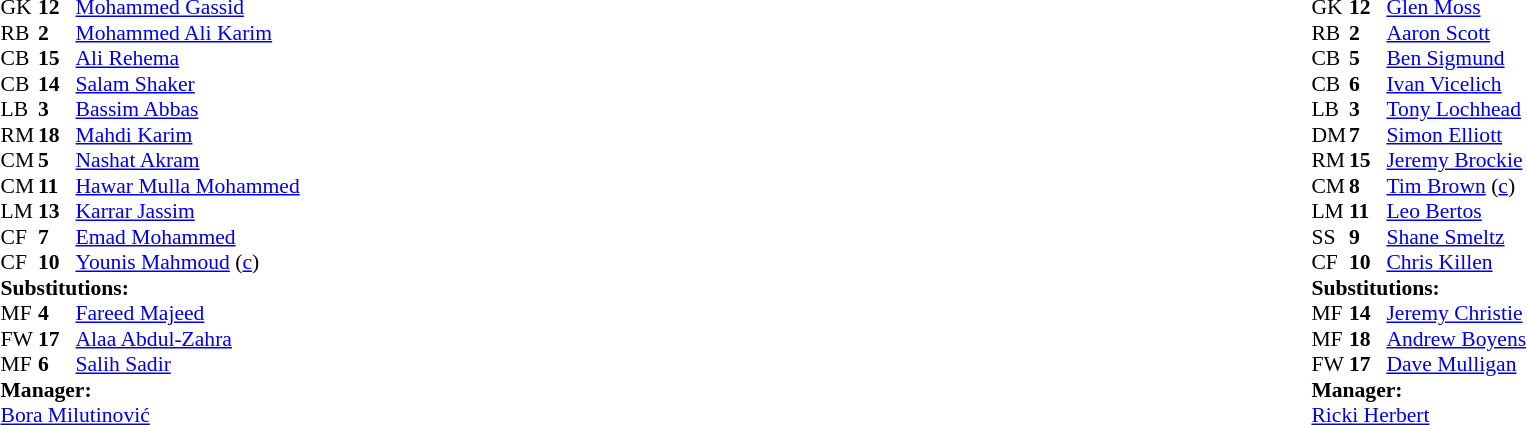<table width="100%">
<tr>
<td valign="top" width="50%"><br><table style="font-size: 90%" cellspacing="0" cellpadding="0">
<tr>
<th width="25"></th>
<th width="25"></th>
</tr>
<tr>
<td>GK</td>
<td><strong>12</strong></td>
<td><a href='#'>Mohammed Gassid</a></td>
</tr>
<tr>
<td>RB</td>
<td><strong>2</strong></td>
<td><a href='#'>Mohammed Ali Karim</a></td>
</tr>
<tr>
<td>CB</td>
<td><strong>15</strong></td>
<td><a href='#'>Ali Rehema</a></td>
</tr>
<tr>
<td>CB</td>
<td><strong>14</strong></td>
<td><a href='#'>Salam Shaker</a></td>
</tr>
<tr>
<td>LB</td>
<td><strong>3</strong></td>
<td><a href='#'>Bassim Abbas</a></td>
</tr>
<tr>
<td>RM</td>
<td><strong>18</strong></td>
<td><a href='#'>Mahdi Karim</a></td>
<td></td>
<td></td>
</tr>
<tr>
<td>CM</td>
<td><strong>5</strong></td>
<td><a href='#'>Nashat Akram</a></td>
</tr>
<tr>
<td>CM</td>
<td><strong>11</strong></td>
<td><a href='#'>Hawar Mulla Mohammed</a></td>
<td></td>
<td></td>
</tr>
<tr>
<td>LM</td>
<td><strong>13</strong></td>
<td><a href='#'>Karrar Jassim</a></td>
</tr>
<tr>
<td>CF</td>
<td><strong>7</strong></td>
<td><a href='#'>Emad Mohammed</a></td>
<td></td>
<td></td>
</tr>
<tr>
<td>CF</td>
<td><strong>10</strong></td>
<td><a href='#'>Younis Mahmoud</a> (<a href='#'>c</a>)</td>
</tr>
<tr>
<td colspan=3><strong>Substitutions:</strong></td>
</tr>
<tr>
<td>MF</td>
<td><strong>4</strong></td>
<td><a href='#'>Fareed Majeed</a></td>
<td></td>
<td></td>
</tr>
<tr>
<td>FW</td>
<td><strong>17</strong></td>
<td><a href='#'>Alaa Abdul-Zahra</a></td>
<td></td>
<td></td>
</tr>
<tr>
<td>MF</td>
<td><strong>6</strong></td>
<td><a href='#'>Salih Sadir</a></td>
<td></td>
<td></td>
</tr>
<tr>
<td colspan=3><strong>Manager:</strong></td>
</tr>
<tr>
<td colspan="4"> <a href='#'>Bora Milutinović</a></td>
</tr>
</table>
</td>
<td valign="top"></td>
<td valign="top" width="50%"><br><table style="font-size: 90%" cellspacing="0" cellpadding="0" align=center>
<tr>
<th width="25"></th>
<th width="25"></th>
</tr>
<tr>
<td>GK</td>
<td><strong>12</strong></td>
<td><a href='#'>Glen Moss</a></td>
</tr>
<tr>
<td>RB</td>
<td><strong>2</strong></td>
<td><a href='#'>Aaron Scott</a></td>
<td></td>
<td></td>
</tr>
<tr>
<td>CB</td>
<td><strong>5</strong></td>
<td><a href='#'>Ben Sigmund</a></td>
<td></td>
<td></td>
</tr>
<tr>
<td>CB</td>
<td><strong>6</strong></td>
<td><a href='#'>Ivan Vicelich</a></td>
</tr>
<tr>
<td>LB</td>
<td><strong>3</strong></td>
<td><a href='#'>Tony Lochhead</a></td>
</tr>
<tr>
<td>DM</td>
<td><strong>7</strong></td>
<td><a href='#'>Simon Elliott</a></td>
</tr>
<tr>
<td>RM</td>
<td><strong>15</strong></td>
<td><a href='#'>Jeremy Brockie</a></td>
<td></td>
<td></td>
</tr>
<tr>
<td>CM</td>
<td><strong>8</strong></td>
<td><a href='#'>Tim Brown</a> (<a href='#'>c</a>)</td>
<td></td>
</tr>
<tr>
<td>LM</td>
<td><strong>11</strong></td>
<td><a href='#'>Leo Bertos</a></td>
</tr>
<tr>
<td>SS</td>
<td><strong>9</strong></td>
<td><a href='#'>Shane Smeltz</a></td>
</tr>
<tr>
<td>CF</td>
<td><strong>10</strong></td>
<td><a href='#'>Chris Killen</a></td>
</tr>
<tr>
<td colspan=3><strong>Substitutions:</strong></td>
</tr>
<tr>
<td>MF</td>
<td><strong>14</strong></td>
<td><a href='#'>Jeremy Christie</a></td>
<td></td>
<td></td>
</tr>
<tr>
<td>MF</td>
<td><strong>18</strong></td>
<td><a href='#'>Andrew Boyens</a></td>
<td></td>
<td></td>
</tr>
<tr>
<td>FW</td>
<td><strong>17</strong></td>
<td><a href='#'>Dave Mulligan</a></td>
<td></td>
<td></td>
</tr>
<tr>
<td colspan=3><strong>Manager:</strong></td>
</tr>
<tr>
<td colspan="4"><a href='#'>Ricki Herbert</a></td>
</tr>
</table>
</td>
</tr>
</table>
